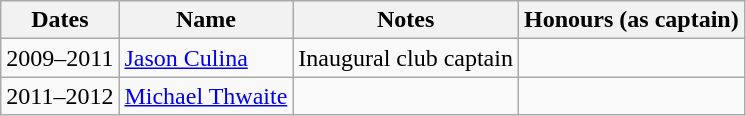<table class="wikitable">
<tr>
<th>Dates</th>
<th>Name</th>
<th>Notes</th>
<th>Honours (as captain)</th>
</tr>
<tr>
<td>2009–2011</td>
<td> <a href='#'>Jason Culina</a></td>
<td>Inaugural club captain</td>
<td></td>
</tr>
<tr>
<td>2011–2012</td>
<td> <a href='#'>Michael Thwaite</a></td>
<td></td>
<td></td>
</tr>
</table>
